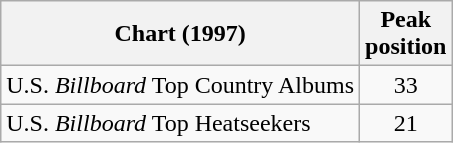<table class="wikitable">
<tr>
<th>Chart (1997)</th>
<th>Peak<br>position</th>
</tr>
<tr>
<td>U.S. <em>Billboard</em> Top Country Albums</td>
<td align="center">33</td>
</tr>
<tr>
<td>U.S. <em>Billboard</em> Top Heatseekers</td>
<td align="center">21</td>
</tr>
</table>
